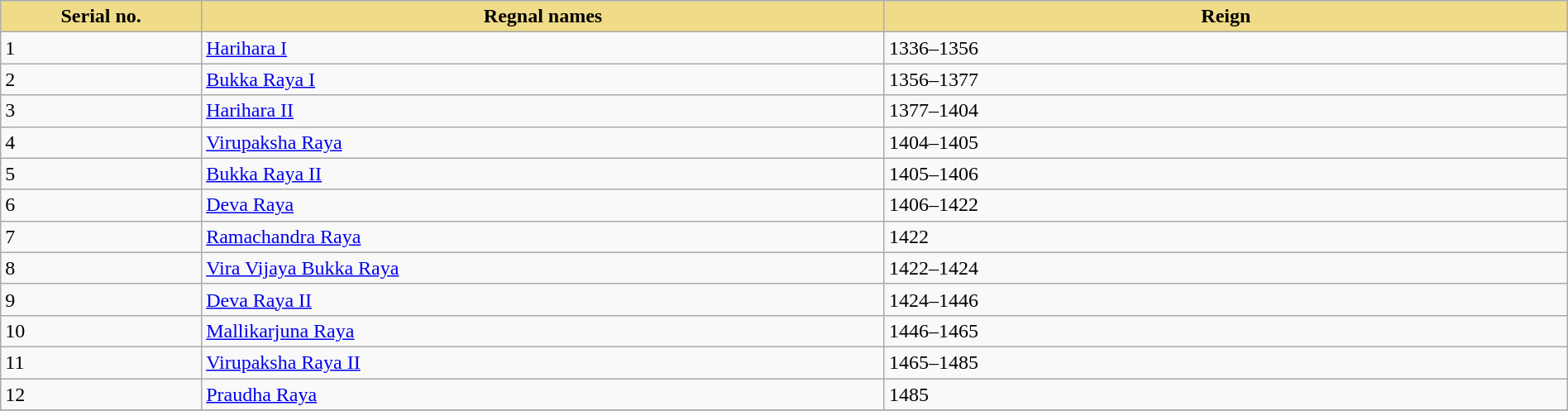<table style="width:100%;" class="wikitable">
<tr>
<th style="background:#f0dc88; width:5%;">Serial no.</th>
<th style="background:#f0dc88; width:17%;">Regnal names</th>
<th style="background:#f0dc88; width:17%;">Reign</th>
</tr>
<tr>
<td>1</td>
<td><a href='#'>Harihara I</a></td>
<td>1336–1356</td>
</tr>
<tr>
<td>2</td>
<td><a href='#'>Bukka Raya I</a></td>
<td>1356–1377</td>
</tr>
<tr>
<td>3</td>
<td><a href='#'>Harihara II</a></td>
<td>1377–1404</td>
</tr>
<tr>
<td>4</td>
<td><a href='#'>Virupaksha Raya</a></td>
<td>1404–1405</td>
</tr>
<tr>
<td>5</td>
<td><a href='#'>Bukka Raya II</a></td>
<td>1405–1406</td>
</tr>
<tr>
<td>6</td>
<td><a href='#'>Deva Raya</a></td>
<td>1406–1422</td>
</tr>
<tr>
<td>7</td>
<td><a href='#'>Ramachandra Raya</a></td>
<td>1422</td>
</tr>
<tr>
<td>8</td>
<td><a href='#'>Vira Vijaya Bukka Raya</a></td>
<td>1422–1424</td>
</tr>
<tr>
<td>9</td>
<td><a href='#'>Deva Raya II</a></td>
<td>1424–1446</td>
</tr>
<tr>
<td>10</td>
<td><a href='#'>Mallikarjuna Raya</a></td>
<td>1446–1465</td>
</tr>
<tr>
<td>11</td>
<td><a href='#'>Virupaksha Raya II</a></td>
<td>1465–1485</td>
</tr>
<tr>
<td>12</td>
<td><a href='#'>Praudha Raya</a></td>
<td>1485</td>
</tr>
<tr>
</tr>
</table>
